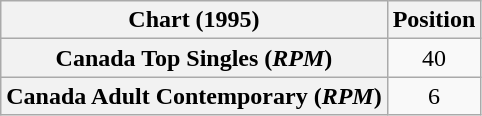<table class="wikitable plainrowheaders" style="text-align:center">
<tr>
<th>Chart (1995)</th>
<th>Position</th>
</tr>
<tr>
<th scope="row">Canada Top Singles (<em>RPM</em>)</th>
<td>40</td>
</tr>
<tr>
<th scope="row">Canada Adult Contemporary (<em>RPM</em>)</th>
<td>6</td>
</tr>
</table>
